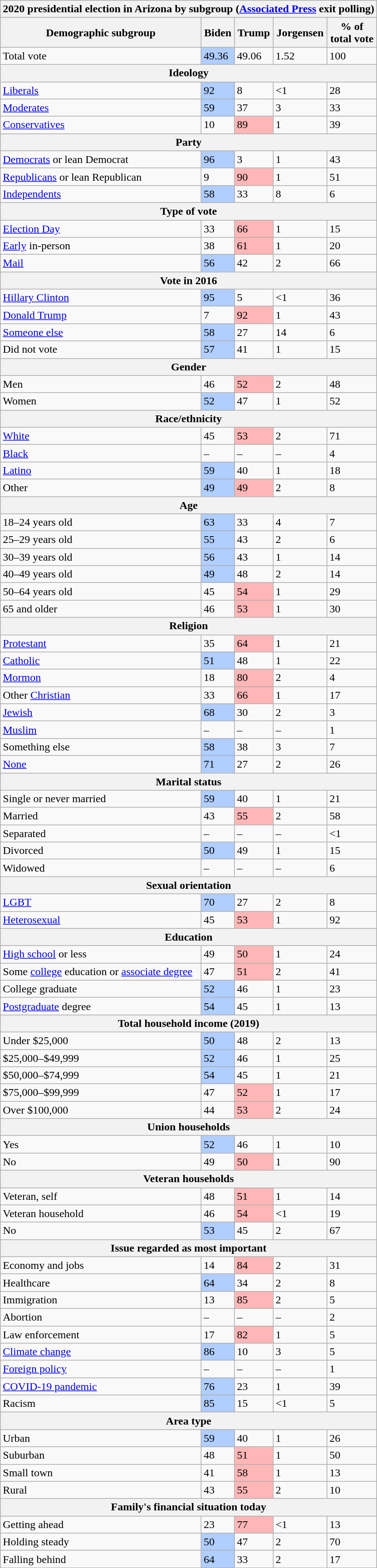<table class="wikitable sortable">
<tr>
<th colspan="5">2020 presidential election in Arizona by subgroup (<a href='#'>Associated Press</a> exit polling)</th>
</tr>
<tr>
<th>Demographic subgroup</th>
<th>Biden</th>
<th>Trump</th>
<th>Jorgensen</th>
<th>% of<br>total vote</th>
</tr>
<tr>
<td>Total vote</td>
<td style="text-align:left; background:#b0ceff;">49.36</td>
<td>49.06</td>
<td>1.52</td>
<td>100</td>
</tr>
<tr>
<th colspan="5">Ideology</th>
</tr>
<tr>
<td><a href='#'>Liberals</a></td>
<td style="text-align:left; background:#b0ceff;">92</td>
<td>8</td>
<td><1</td>
<td>28</td>
</tr>
<tr>
<td><a href='#'>Moderates</a></td>
<td style="text-align:left; background:#b0ceff;">59</td>
<td>37</td>
<td>3</td>
<td>33</td>
</tr>
<tr>
<td><a href='#'>Conservatives</a></td>
<td>10</td>
<td style="text-align:left; background:#ffb6b6;">89</td>
<td>1</td>
<td>39</td>
</tr>
<tr>
<th colspan="5">Party</th>
</tr>
<tr>
<td><a href='#'>Democrats</a> or lean Democrat</td>
<td style="text-align:left; background:#b0ceff;">96</td>
<td>3</td>
<td>1</td>
<td>43</td>
</tr>
<tr>
<td><a href='#'>Republicans</a> or lean Republican</td>
<td>9</td>
<td style="text-align:left; background:#ffb6b6;">90</td>
<td>1</td>
<td>51</td>
</tr>
<tr>
<td><a href='#'>Independents</a></td>
<td style="text-align:left; background:#b0ceff;">58</td>
<td>33</td>
<td>8</td>
<td>6</td>
</tr>
<tr>
<th colspan="5">Type of vote</th>
</tr>
<tr>
<td><a href='#'>Election Day</a></td>
<td>33</td>
<td style="text-align:left; background:#ffb6b6;">66</td>
<td>1</td>
<td>15</td>
</tr>
<tr>
<td><a href='#'>Early</a> in-person</td>
<td>38</td>
<td style="text-align:left; background:#ffb6b6;">61</td>
<td>1</td>
<td>20</td>
</tr>
<tr>
<td><a href='#'>Mail</a></td>
<td style="text-align:left; background:#b0ceff;">56</td>
<td>42</td>
<td>2</td>
<td>66</td>
</tr>
<tr>
<th colspan="5">Vote in 2016</th>
</tr>
<tr>
<td><a href='#'>Hillary Clinton</a></td>
<td style="text-align:left; background:#b0ceff;">95</td>
<td>5</td>
<td><1</td>
<td>36</td>
</tr>
<tr>
<td><a href='#'>Donald Trump</a></td>
<td>7</td>
<td style="text-align:left; background:#ffb6b6;">92</td>
<td>1</td>
<td>43</td>
</tr>
<tr>
<td><a href='#'>Someone else</a></td>
<td style="text-align:left; background:#b0ceff;">58</td>
<td>27</td>
<td>14</td>
<td>6</td>
</tr>
<tr>
<td>Did not vote</td>
<td style="text-align:left; background:#b0ceff;">57</td>
<td>41</td>
<td>1</td>
<td>15</td>
</tr>
<tr>
<th colspan="5">Gender</th>
</tr>
<tr>
<td>Men</td>
<td>46</td>
<td style="text-align:left; background:#ffb6b6;">52</td>
<td>2</td>
<td>48</td>
</tr>
<tr>
<td>Women</td>
<td style="text-align:left; background:#b0ceff;">52</td>
<td>47</td>
<td>1</td>
<td>52</td>
</tr>
<tr>
<th colspan="5">Race/ethnicity</th>
</tr>
<tr>
<td><a href='#'>White</a></td>
<td>45</td>
<td style="text-align:left; background:#ffb6b6;">53</td>
<td>2</td>
<td>71</td>
</tr>
<tr>
<td><a href='#'>Black</a></td>
<td>–</td>
<td>–</td>
<td>–</td>
<td>4</td>
</tr>
<tr>
<td><a href='#'>Latino</a></td>
<td style="text-align:left; background:#b0ceff;">59</td>
<td>40</td>
<td>1</td>
<td>18</td>
</tr>
<tr>
<td>Other</td>
<td style="text-align:left; background:#b0ceff;">49</td>
<td style="text-align:left; background:#ffb6b6;">49</td>
<td>2</td>
<td>8</td>
</tr>
<tr>
<th colspan="5">Age</th>
</tr>
<tr>
<td>18–24 years old</td>
<td style="text-align:left; background:#b0ceff;">63</td>
<td>33</td>
<td>4</td>
<td>7</td>
</tr>
<tr>
<td>25–29 years old</td>
<td style="text-align:left; background:#b0ceff;">55</td>
<td>43</td>
<td>2</td>
<td>6</td>
</tr>
<tr>
<td>30–39 years old</td>
<td style="text-align:left; background:#b0ceff;">56</td>
<td>43</td>
<td>1</td>
<td>14</td>
</tr>
<tr>
<td>40–49 years old</td>
<td style="text-align:left; background:#b0ceff;">49</td>
<td>48</td>
<td>2</td>
<td>14</td>
</tr>
<tr>
<td>50–64 years old</td>
<td>45</td>
<td style="text-align:left; background:#ffb6b6;">54</td>
<td>1</td>
<td>29</td>
</tr>
<tr>
<td>65 and older</td>
<td>46</td>
<td style="text-align:left; background:#ffb6b6;">53</td>
<td>1</td>
<td>30</td>
</tr>
<tr>
<th colspan="5">Religion</th>
</tr>
<tr>
<td><a href='#'>Protestant</a></td>
<td>35</td>
<td style="text-align:left; background:#ffb6b6;">64</td>
<td>1</td>
<td>21</td>
</tr>
<tr>
<td><a href='#'>Catholic</a></td>
<td style="text-align:left; background:#b0ceff;">51</td>
<td>48</td>
<td>1</td>
<td>22</td>
</tr>
<tr>
<td><a href='#'>Mormon</a></td>
<td>18</td>
<td style="text-align:left; background:#ffb6b6;">80</td>
<td>2</td>
<td>4</td>
</tr>
<tr>
<td>Other <a href='#'>Christian</a></td>
<td>33</td>
<td style="text-align:left; background:#ffb6b6;">66</td>
<td>1</td>
<td>17</td>
</tr>
<tr>
<td><a href='#'>Jewish</a></td>
<td style="text-align:left; background:#b0ceff;">68</td>
<td>30</td>
<td>2</td>
<td>3</td>
</tr>
<tr>
<td><a href='#'>Muslim</a></td>
<td>–</td>
<td>–</td>
<td>–</td>
<td>1</td>
</tr>
<tr>
<td>Something else</td>
<td style="text-align:left; background:#b0ceff;">58</td>
<td>38</td>
<td>3</td>
<td>7</td>
</tr>
<tr>
<td><a href='#'>None</a></td>
<td style="text-align:left; background:#b0ceff;">71</td>
<td>27</td>
<td>2</td>
<td>26</td>
</tr>
<tr>
<th colspan="5">Marital status</th>
</tr>
<tr>
<td>Single or never married</td>
<td style="text-align:left; background:#b0ceff;">59</td>
<td>40</td>
<td>1</td>
<td>21</td>
</tr>
<tr>
<td>Married</td>
<td>43</td>
<td style="text-align:left; background:#ffb6b6;">55</td>
<td>2</td>
<td>58</td>
</tr>
<tr>
<td>Separated</td>
<td>–</td>
<td>–</td>
<td>–</td>
<td><1</td>
</tr>
<tr>
<td>Divorced</td>
<td style="text-align:left; background:#b0ceff;">50</td>
<td>49</td>
<td>1</td>
<td>15</td>
</tr>
<tr>
<td>Widowed</td>
<td>–</td>
<td>–</td>
<td>–</td>
<td>6</td>
</tr>
<tr>
<th colspan="5">Sexual orientation</th>
</tr>
<tr>
<td><a href='#'>LGBT</a></td>
<td style="text-align:left; background:#b0ceff;">70</td>
<td>27</td>
<td>2</td>
<td>8</td>
</tr>
<tr>
<td><a href='#'>Heterosexual</a></td>
<td>45</td>
<td style="text-align:left; background:#ffb6b6;">53</td>
<td>1</td>
<td>92</td>
</tr>
<tr>
<th colspan="5">Education</th>
</tr>
<tr>
<td><a href='#'>High school</a> or less</td>
<td>49</td>
<td style="text-align:left; background:#ffb6b6;">50</td>
<td>1</td>
<td>24</td>
</tr>
<tr>
<td>Some <a href='#'>college</a> education or <a href='#'>associate degree</a></td>
<td>47</td>
<td style="text-align:left; background:#ffb6b6;">51</td>
<td>2</td>
<td>41</td>
</tr>
<tr>
<td>College graduate</td>
<td style="text-align:left; background:#b0ceff;">52</td>
<td>46</td>
<td>1</td>
<td>23</td>
</tr>
<tr>
<td><a href='#'>Postgraduate</a> degree</td>
<td style="text-align:left; background:#b0ceff;">54</td>
<td>45</td>
<td>1</td>
<td>13</td>
</tr>
<tr>
<th colspan="5">Total household income (2019)</th>
</tr>
<tr>
<td>Under $25,000</td>
<td style="text-align:left; background:#b0ceff;">50</td>
<td>48</td>
<td>2</td>
<td>13</td>
</tr>
<tr>
<td>$25,000–$49,999</td>
<td style="text-align:left; background:#b0ceff;">52</td>
<td>46</td>
<td>1</td>
<td>25</td>
</tr>
<tr>
<td>$50,000–$74,999</td>
<td style="text-align:left; background:#b0ceff;">54</td>
<td>45</td>
<td>1</td>
<td>21</td>
</tr>
<tr>
<td>$75,000–$99,999</td>
<td>47</td>
<td style="text-align:left; background:#ffb6b6;">52</td>
<td>1</td>
<td>17</td>
</tr>
<tr>
<td>Over $100,000</td>
<td>44</td>
<td style="text-align:left; background:#ffb6b6;">53</td>
<td>2</td>
<td>24</td>
</tr>
<tr>
<th colspan="5">Union households</th>
</tr>
<tr>
<td>Yes</td>
<td style="text-align:left; background:#b0ceff;">52</td>
<td>46</td>
<td>1</td>
<td>10</td>
</tr>
<tr>
<td>No</td>
<td>49</td>
<td style="text-align:left; background:#ffb6b6;">50</td>
<td>1</td>
<td>90</td>
</tr>
<tr>
<th colspan="5">Veteran households</th>
</tr>
<tr>
<td>Veteran, self</td>
<td>48</td>
<td style="text-align:left; background:#ffb6b6;">51</td>
<td>1</td>
<td>14</td>
</tr>
<tr>
<td>Veteran household</td>
<td>46</td>
<td style="text-align:left; background:#ffb6b6;">54</td>
<td><1</td>
<td>19</td>
</tr>
<tr>
<td>No</td>
<td style="text-align:left; background:#b0ceff;">53</td>
<td>45</td>
<td>2</td>
<td>67</td>
</tr>
<tr>
<th colspan="5">Issue regarded as most important</th>
</tr>
<tr>
<td>Economy and jobs</td>
<td>14</td>
<td style="text-align:left; background:#ffb6b6;">84</td>
<td>2</td>
<td>31</td>
</tr>
<tr>
<td>Healthcare</td>
<td style="text-align:left; background:#b0ceff;">64</td>
<td>34</td>
<td>2</td>
<td>8</td>
</tr>
<tr>
<td>Immigration</td>
<td>13</td>
<td style="text-align:left; background:#ffb6b6;">85</td>
<td>2</td>
<td>5</td>
</tr>
<tr>
<td>Abortion</td>
<td>–</td>
<td>–</td>
<td>–</td>
<td>2</td>
</tr>
<tr>
<td>Law enforcement</td>
<td>17</td>
<td style="text-align:left; background:#ffb6b6;">82</td>
<td>1</td>
<td>5</td>
</tr>
<tr>
<td><a href='#'>Climate change</a></td>
<td style="text-align:left; background:#b0ceff;">86</td>
<td>10</td>
<td>3</td>
<td>5</td>
</tr>
<tr>
<td><a href='#'>Foreign policy</a></td>
<td>–</td>
<td>–</td>
<td>–</td>
<td>1</td>
</tr>
<tr>
<td><a href='#'>COVID-19 pandemic</a></td>
<td style="text-align:left; background:#b0ceff;">76</td>
<td>23</td>
<td>1</td>
<td>39</td>
</tr>
<tr>
<td>Racism</td>
<td style="text-align:left; background:#b0ceff;">85</td>
<td>15</td>
<td><1</td>
<td>5</td>
</tr>
<tr>
<th colspan="5">Area type</th>
</tr>
<tr>
<td>Urban</td>
<td style="text-align:left; background:#b0ceff;">59</td>
<td>40</td>
<td>1</td>
<td>26</td>
</tr>
<tr>
<td>Suburban</td>
<td>48</td>
<td style="text-align:left; background:#ffb6b6;">51</td>
<td>1</td>
<td>50</td>
</tr>
<tr>
<td>Small town</td>
<td>41</td>
<td style="text-align:left; background:#ffb6b6;">58</td>
<td>1</td>
<td>13</td>
</tr>
<tr>
<td>Rural</td>
<td>43</td>
<td style="text-align:left; background:#ffb6b6;">55</td>
<td>2</td>
<td>10</td>
</tr>
<tr>
<th colspan="5">Family's financial situation today</th>
</tr>
<tr>
<td>Getting ahead</td>
<td>23</td>
<td style="text-align:left; background:#ffb6b6;">77</td>
<td><1</td>
<td>13</td>
</tr>
<tr>
<td>Holding steady</td>
<td style="text-align:left; background:#b0ceff;">50</td>
<td>47</td>
<td>2</td>
<td>70</td>
</tr>
<tr>
<td>Falling behind</td>
<td style="text-align:left; background:#b0ceff;">64</td>
<td>33</td>
<td>2</td>
<td>17</td>
</tr>
</table>
